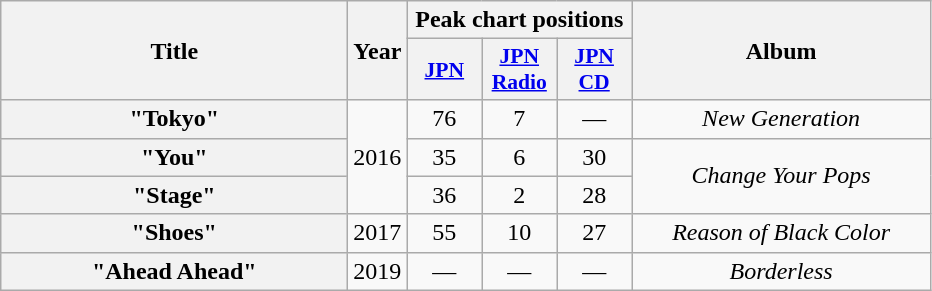<table class="wikitable plainrowheaders" style="text-align:center;">
<tr>
<th scope="col" rowspan="2" style="width:14em;">Title</th>
<th scope="col" rowspan="2" style="width:1em;">Year</th>
<th scope="col" colspan="3">Peak chart positions</th>
<th scope="col" rowspan="2" style="width:12em;">Album</th>
</tr>
<tr>
<th scope="col" style="width:3em;font-size:90%;"><a href='#'>JPN</a></th>
<th scope="col" style="width:3em;font-size:90%;"><a href='#'>JPN Radio</a></th>
<th scope="col" style="width:3em;font-size:90%;"><a href='#'>JPN CD</a></th>
</tr>
<tr>
<th scope="row">"Tokyo"</th>
<td rowspan="3">2016</td>
<td>76</td>
<td>7</td>
<td>—</td>
<td><em>New Generation</em></td>
</tr>
<tr>
<th scope="row">"You"</th>
<td>35</td>
<td>6</td>
<td>30</td>
<td rowspan="2"><em>Change Your Pops</em></td>
</tr>
<tr>
<th scope="row">"Stage"</th>
<td>36</td>
<td>2</td>
<td>28</td>
</tr>
<tr>
<th scope="row">"Shoes"</th>
<td>2017</td>
<td>55</td>
<td>10</td>
<td>27</td>
<td><em>Reason of Black Color</em></td>
</tr>
<tr>
<th scope="row">"Ahead Ahead"</th>
<td>2019</td>
<td>—</td>
<td>—</td>
<td>—</td>
<td><em>Borderless</em></td>
</tr>
</table>
